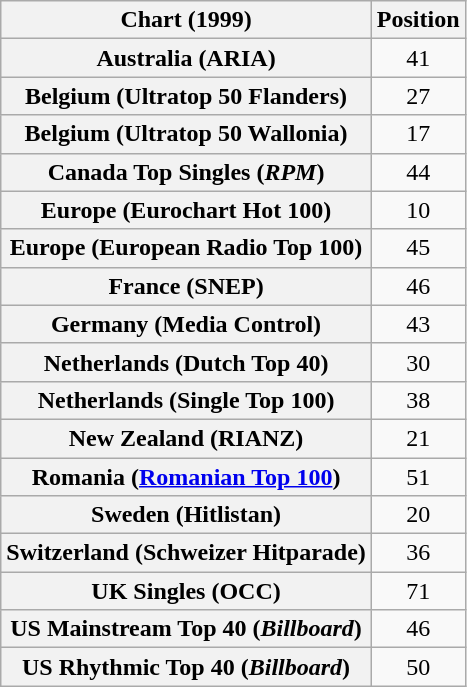<table class="wikitable sortable plainrowheaders" style="text-align:center">
<tr>
<th scope="col">Chart (1999)</th>
<th scope="col">Position</th>
</tr>
<tr>
<th scope="row">Australia (ARIA)</th>
<td>41</td>
</tr>
<tr>
<th scope="row">Belgium (Ultratop 50 Flanders)</th>
<td>27</td>
</tr>
<tr>
<th scope="row">Belgium (Ultratop 50 Wallonia)</th>
<td>17</td>
</tr>
<tr>
<th scope="row">Canada Top Singles (<em>RPM</em>)</th>
<td>44</td>
</tr>
<tr>
<th scope="row">Europe (Eurochart Hot 100)</th>
<td>10</td>
</tr>
<tr>
<th scope="row">Europe (European Radio Top 100)</th>
<td>45</td>
</tr>
<tr>
<th scope="row">France (SNEP)</th>
<td>46</td>
</tr>
<tr>
<th scope="row">Germany (Media Control)</th>
<td>43</td>
</tr>
<tr>
<th scope="row">Netherlands (Dutch Top 40)</th>
<td>30</td>
</tr>
<tr>
<th scope="row">Netherlands (Single Top 100)</th>
<td>38</td>
</tr>
<tr>
<th scope="row">New Zealand (RIANZ)</th>
<td>21</td>
</tr>
<tr>
<th scope="row">Romania (<a href='#'>Romanian Top 100</a>)</th>
<td>51</td>
</tr>
<tr>
<th scope="row">Sweden (Hitlistan)</th>
<td>20</td>
</tr>
<tr>
<th scope="row">Switzerland (Schweizer Hitparade)</th>
<td>36</td>
</tr>
<tr>
<th scope="row">UK Singles (OCC)</th>
<td>71</td>
</tr>
<tr>
<th scope="row">US Mainstream Top 40 (<em>Billboard</em>)</th>
<td>46</td>
</tr>
<tr>
<th scope="row">US Rhythmic Top 40 (<em>Billboard</em>)</th>
<td>50</td>
</tr>
</table>
